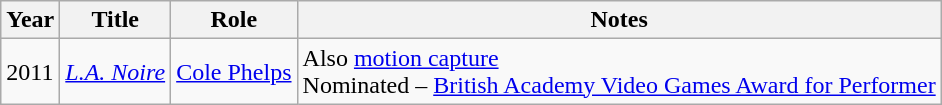<table class="wikitable sortable">
<tr>
<th>Year</th>
<th>Title</th>
<th>Role</th>
<th class="unsortable">Notes</th>
</tr>
<tr>
<td>2011</td>
<td><em><a href='#'>L.A. Noire</a></em></td>
<td><a href='#'>Cole Phelps</a></td>
<td>Also <a href='#'>motion capture</a><br>Nominated – <a href='#'>British Academy Video Games Award for Performer</a></td>
</tr>
</table>
